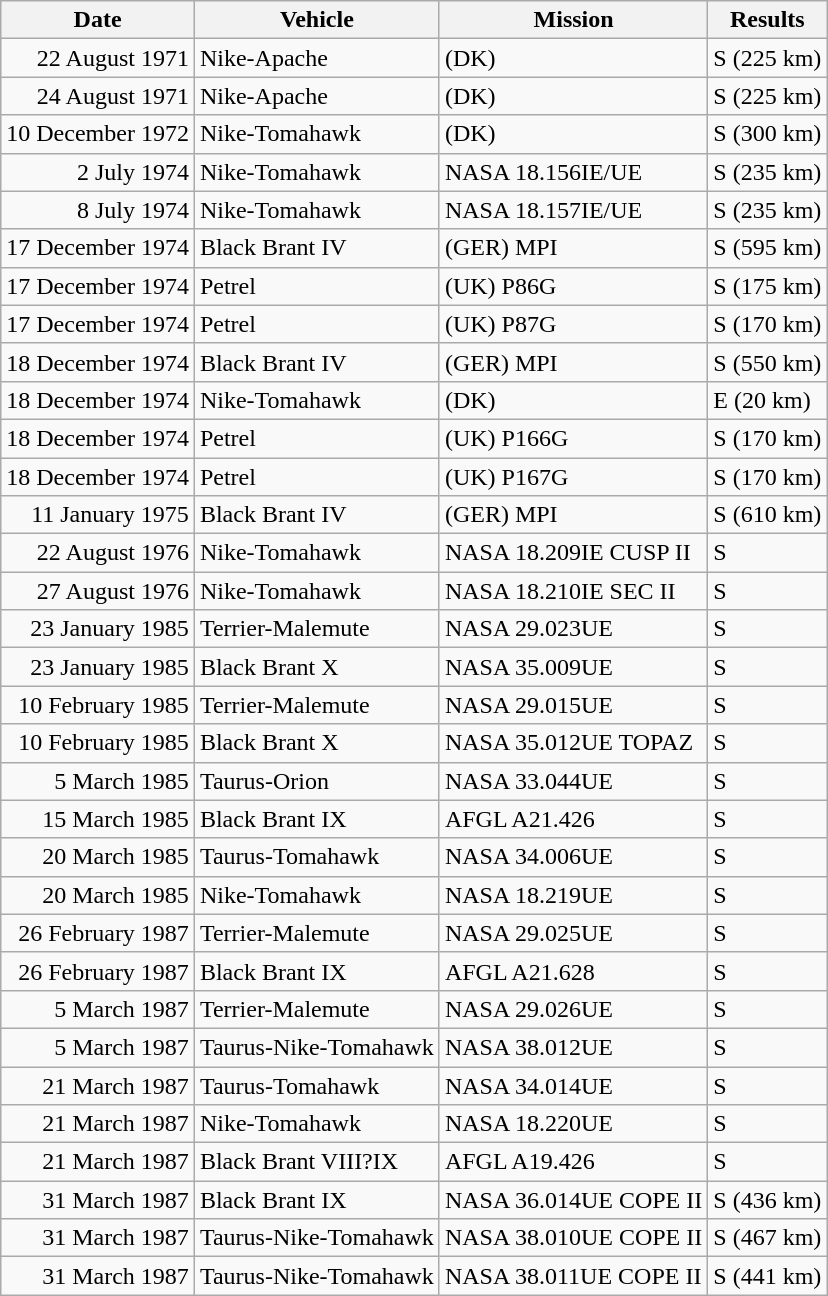<table class="wikitable">
<tr>
<th>Date</th>
<th>Vehicle</th>
<th>Mission</th>
<th>Results</th>
</tr>
<tr>
<td style="text-align:right;">22 August 1971</td>
<td>Nike-Apache</td>
<td>(DK)<br><td>S (225 km)</td>
</tr>
<tr>
<td style="text-align:right;">24 August 1971</td>
<td>Nike-Apache</td>
<td>(DK)<br><td>S (225 km)</td>
</tr>
<tr>
<td style="text-align:right;">10 December 1972</td>
<td>Nike-Tomahawk</td>
<td>(DK)<br><td>S (300 km)</td>
</tr>
<tr>
<td style="text-align:right;">2 July 1974</td>
<td>Nike-Tomahawk</td>
<td>NASA 18.156IE/UE<br><td>S (235 km)</td>
</tr>
<tr>
<td style="text-align:right;">8 July 1974</td>
<td>Nike-Tomahawk</td>
<td>NASA 18.157IE/UE<br><td>S (235 km)</td>
</tr>
<tr>
<td style="text-align:right;">17 December 1974</td>
<td>Black Brant IV</td>
<td>(GER) MPI<br><td>S (595 km)</td>
</tr>
<tr>
<td style="text-align:right;">17 December 1974</td>
<td>Petrel</td>
<td>(UK) P86G<br><td>S (175 km)</td>
</tr>
<tr>
<td style="text-align:right;">17 December 1974</td>
<td>Petrel</td>
<td>(UK) P87G<br><td>S (170 km)</td>
</tr>
<tr>
<td style="text-align:right;">18 December 1974</td>
<td>Black Brant IV</td>
<td>(GER) MPI<br><td>S (550 km)</td>
</tr>
<tr>
<td style="text-align:right;">18 December 1974</td>
<td>Nike-Tomahawk</td>
<td>(DK)<br><td>E (20 km)</td>
</tr>
<tr>
<td style="text-align:right;">18 December 1974</td>
<td>Petrel</td>
<td>(UK) P166G<br><td>S (170 km)</td>
</tr>
<tr>
<td style="text-align:right;">18 December 1974</td>
<td>Petrel</td>
<td>(UK) P167G<br><td>S (170 km)</td>
</tr>
<tr>
<td style="text-align:right;">11 January 1975</td>
<td>Black Brant IV</td>
<td>(GER) MPI<br><td>S (610 km)</td>
</tr>
<tr>
<td style="text-align:right;">22 August 1976</td>
<td>Nike-Tomahawk</td>
<td>NASA 18.209IE CUSP II<br><td>S</td>
</tr>
<tr>
<td style="text-align:right;">27 August 1976</td>
<td>Nike-Tomahawk</td>
<td>NASA 18.210IE SEC II<br><td>S</td>
</tr>
<tr>
<td style="text-align:right;">23 January 1985</td>
<td>Terrier-Malemute</td>
<td>NASA 29.023UE<br><td>S</td>
</tr>
<tr>
<td style="text-align:right;">23 January 1985</td>
<td>Black Brant X</td>
<td>NASA 35.009UE<br><td>S</td>
</tr>
<tr>
<td style="text-align:right;">10 February 1985</td>
<td>Terrier-Malemute</td>
<td>NASA 29.015UE<br><td>S</td>
</tr>
<tr>
<td style="text-align:right;">10 February 1985</td>
<td>Black Brant X</td>
<td>NASA 35.012UE TOPAZ<br><td>S</td>
</tr>
<tr>
<td style="text-align:right;">5 March 1985</td>
<td>Taurus-Orion</td>
<td>NASA 33.044UE<br><td>S</td>
</tr>
<tr>
<td style="text-align:right;">15 March 1985</td>
<td>Black Brant IX</td>
<td>AFGL A21.426<br><td>S</td>
</tr>
<tr>
<td style="text-align:right;">20 March 1985</td>
<td>Taurus-Tomahawk</td>
<td>NASA 34.006UE<br><td>S</td>
</tr>
<tr>
<td style="text-align:right;">20 March 1985</td>
<td>Nike-Tomahawk</td>
<td>NASA 18.219UE<br><td>S</td>
</tr>
<tr>
<td style="text-align:right;">26 February 1987</td>
<td>Terrier-Malemute</td>
<td>NASA 29.025UE<br><td>S</td>
</tr>
<tr>
<td style="text-align:right;">26 February 1987</td>
<td>Black Brant IX</td>
<td>AFGL A21.628<br><td>S</td>
</tr>
<tr>
<td style="text-align:right;">5 March 1987</td>
<td>Terrier-Malemute</td>
<td>NASA 29.026UE<br><td>S</td>
</tr>
<tr>
<td style="text-align:right;">5 March 1987</td>
<td>Taurus-Nike-Tomahawk</td>
<td>NASA 38.012UE<br><td>S</td>
</tr>
<tr>
<td style="text-align:right;">21 March 1987</td>
<td>Taurus-Tomahawk</td>
<td>NASA 34.014UE<br><td>S</td>
</tr>
<tr>
<td style="text-align:right;">21 March 1987</td>
<td>Nike-Tomahawk</td>
<td>NASA 18.220UE<br><td>S</td>
</tr>
<tr>
<td style="text-align:right;">21 March 1987</td>
<td>Black Brant VIII?IX</td>
<td>AFGL A19.426<br><td>S</td>
</tr>
<tr>
<td style="text-align:right;">31 March 1987</td>
<td>Black Brant IX</td>
<td>NASA 36.014UE COPE II<br><td>S (436 km)</td>
</tr>
<tr>
<td style="text-align:right;">31 March 1987</td>
<td>Taurus-Nike-Tomahawk</td>
<td>NASA 38.010UE COPE II<br><td>S (467 km)</td>
</tr>
<tr>
<td style="text-align:right;">31 March 1987</td>
<td>Taurus-Nike-Tomahawk</td>
<td>NASA 38.011UE COPE II<br><td>S (441 km)</td>
</tr>
</table>
